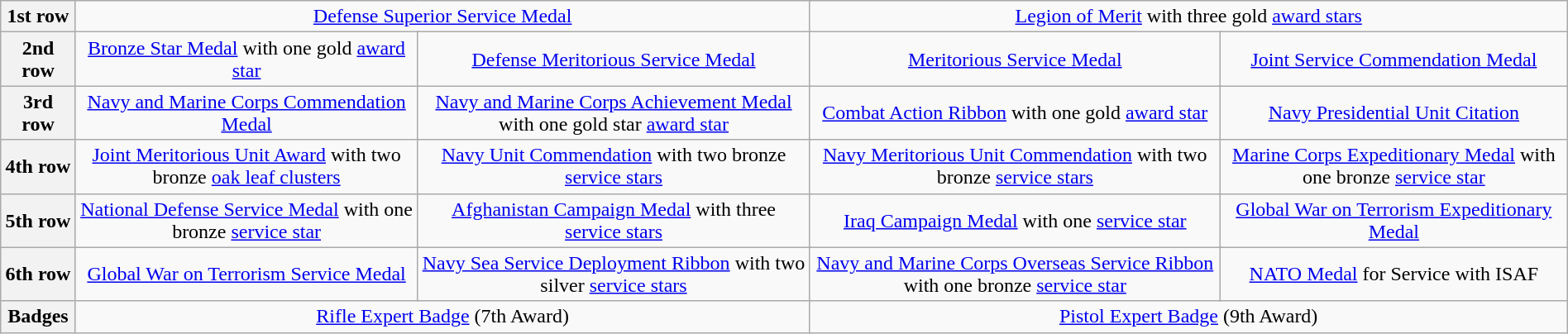<table class="wikitable" style="margin:1em auto; text-align:center;">
<tr>
<th>1st row</th>
<td colspan="6"><a href='#'>Defense Superior Service Medal</a></td>
<td colspan="6"><a href='#'>Legion of Merit</a> with three gold <a href='#'>award stars</a></td>
</tr>
<tr>
<th>2nd row</th>
<td colspan="3"><a href='#'>Bronze Star Medal</a> with one gold <a href='#'>award star</a></td>
<td colspan="3"><a href='#'>Defense Meritorious Service Medal</a></td>
<td colspan="3"><a href='#'>Meritorious Service Medal</a></td>
<td colspan="3"><a href='#'>Joint Service Commendation Medal</a></td>
</tr>
<tr>
<th>3rd row</th>
<td colspan="3"><a href='#'>Navy and Marine Corps Commendation Medal</a></td>
<td colspan="3"><a href='#'>Navy and Marine Corps Achievement Medal</a> with one gold star <a href='#'>award star</a></td>
<td colspan="3"><a href='#'>Combat Action Ribbon</a> with one gold <a href='#'>award star</a></td>
<td colspan="3"><a href='#'>Navy Presidential Unit Citation</a></td>
</tr>
<tr>
<th>4th row</th>
<td colspan="3"><a href='#'>Joint Meritorious Unit Award</a> with two bronze <a href='#'>oak leaf clusters</a></td>
<td colspan="3"><a href='#'>Navy Unit Commendation</a> with two bronze <a href='#'>service stars</a></td>
<td colspan="3"><a href='#'>Navy Meritorious Unit Commendation</a> with two bronze <a href='#'>service stars</a></td>
<td colspan="3"><a href='#'>Marine Corps Expeditionary Medal</a> with one bronze <a href='#'>service star</a></td>
</tr>
<tr>
<th>5th row</th>
<td colspan="3"><a href='#'>National Defense Service Medal</a> with one bronze <a href='#'>service star</a></td>
<td colspan="3"><a href='#'>Afghanistan Campaign Medal</a> with three <a href='#'>service stars</a></td>
<td colspan="3"><a href='#'>Iraq Campaign Medal</a> with one <a href='#'>service star</a></td>
<td colspan="3"><a href='#'>Global War on Terrorism Expeditionary Medal</a></td>
</tr>
<tr>
<th>6th row</th>
<td colspan="3"><a href='#'>Global War on Terrorism Service Medal</a></td>
<td colspan="3"><a href='#'>Navy Sea Service Deployment Ribbon</a> with two silver <a href='#'>service stars</a></td>
<td colspan="3"><a href='#'>Navy and Marine Corps Overseas Service Ribbon</a> with one bronze <a href='#'>service star</a></td>
<td colspan="3"><a href='#'>NATO Medal</a> for Service with ISAF</td>
</tr>
<tr>
<th>Badges</th>
<td colspan="6"><a href='#'>Rifle Expert Badge</a> (7th Award)</td>
<td colspan="6"><a href='#'>Pistol Expert Badge</a> (9th Award)</td>
</tr>
</table>
